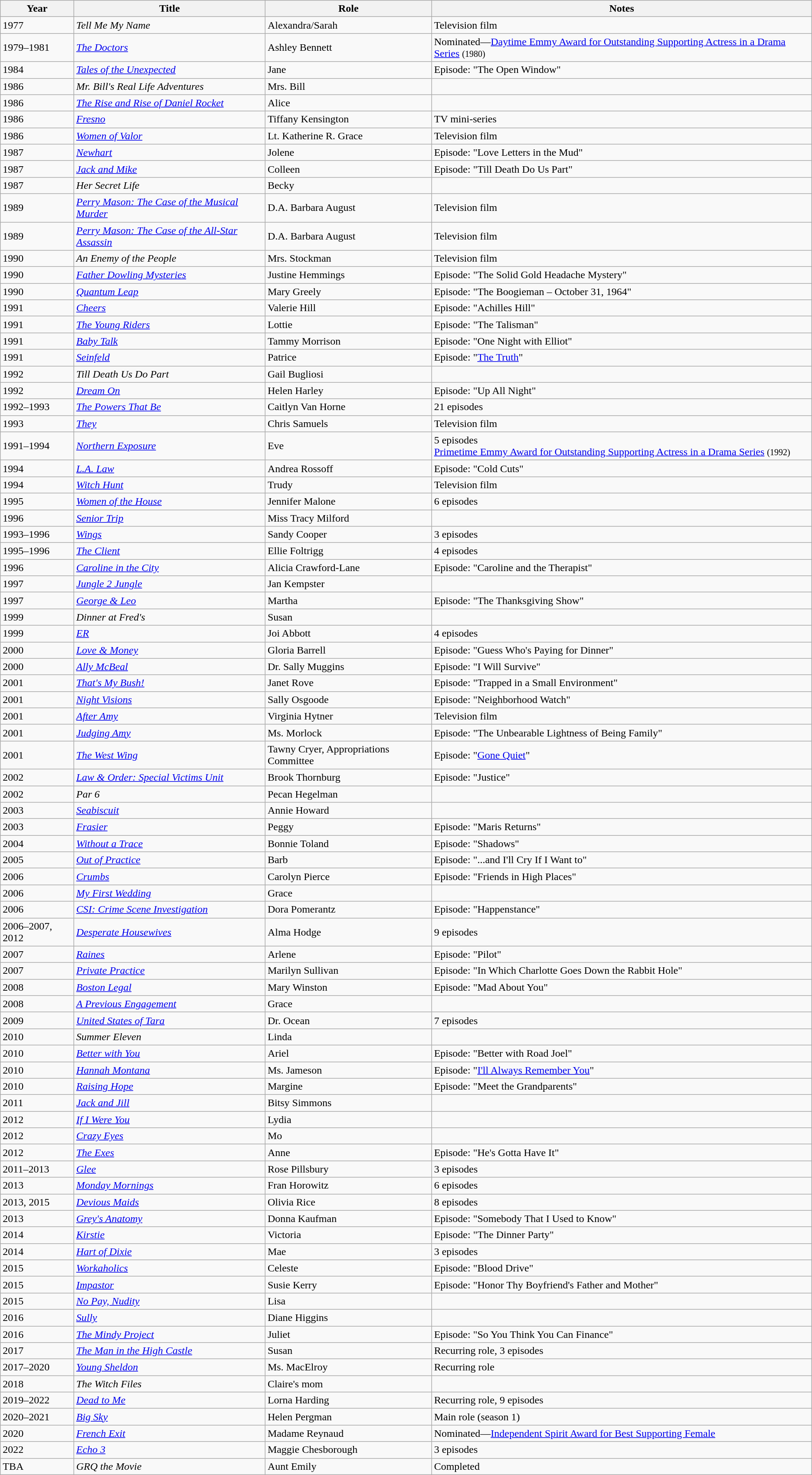<table class="wikitable sortable">
<tr>
<th>Year</th>
<th>Title</th>
<th>Role</th>
<th class="unsortable">Notes</th>
</tr>
<tr>
<td>1977</td>
<td><em>Tell Me My Name</em></td>
<td>Alexandra/Sarah</td>
<td>Television film</td>
</tr>
<tr>
<td>1979–1981</td>
<td><em><a href='#'>The Doctors</a></em></td>
<td>Ashley Bennett</td>
<td>Nominated—<a href='#'>Daytime Emmy Award for Outstanding Supporting Actress in a Drama Series</a> <small>(1980)</small></td>
</tr>
<tr>
<td>1984</td>
<td><em><a href='#'>Tales of the Unexpected</a></em></td>
<td>Jane</td>
<td>Episode: "The Open Window"</td>
</tr>
<tr>
<td>1986</td>
<td><em>Mr. Bill's Real Life Adventures</em></td>
<td>Mrs. Bill</td>
<td></td>
</tr>
<tr>
<td>1986</td>
<td><em><a href='#'>The Rise and Rise of Daniel Rocket</a></em></td>
<td>Alice</td>
<td></td>
</tr>
<tr>
<td>1986</td>
<td><em><a href='#'>Fresno</a></em></td>
<td>Tiffany Kensington</td>
<td>TV mini-series</td>
</tr>
<tr>
<td>1986</td>
<td><em><a href='#'>Women of Valor</a></em></td>
<td>Lt. Katherine R. Grace</td>
<td>Television film</td>
</tr>
<tr>
<td>1987</td>
<td><em><a href='#'>Newhart</a></em></td>
<td>Jolene</td>
<td>Episode: "Love Letters in the Mud"</td>
</tr>
<tr>
<td>1987</td>
<td><em><a href='#'>Jack and Mike</a></em></td>
<td>Colleen</td>
<td>Episode: "Till Death Do Us Part"</td>
</tr>
<tr>
<td>1987</td>
<td><em>Her Secret Life</em></td>
<td>Becky</td>
<td></td>
</tr>
<tr>
<td>1989</td>
<td><em><a href='#'>Perry Mason: The Case of the Musical Murder</a></em></td>
<td>D.A. Barbara August</td>
<td>Television film</td>
</tr>
<tr>
<td>1989</td>
<td><em><a href='#'>Perry Mason: The Case of the All-Star Assassin</a></em></td>
<td>D.A. Barbara August</td>
<td>Television film</td>
</tr>
<tr>
<td>1990</td>
<td><em>An Enemy of the People</em></td>
<td>Mrs. Stockman</td>
<td>Television film</td>
</tr>
<tr>
<td>1990</td>
<td><em><a href='#'>Father Dowling Mysteries</a></em></td>
<td>Justine Hemmings</td>
<td>Episode: "The Solid Gold Headache Mystery"</td>
</tr>
<tr>
<td>1990</td>
<td><em><a href='#'>Quantum Leap</a></em></td>
<td>Mary Greely</td>
<td>Episode: "The Boogieman – October 31, 1964"</td>
</tr>
<tr>
<td>1991</td>
<td><em><a href='#'>Cheers</a></em></td>
<td>Valerie Hill</td>
<td>Episode: "Achilles Hill"</td>
</tr>
<tr>
<td>1991</td>
<td><em><a href='#'>The Young Riders</a></em></td>
<td>Lottie</td>
<td>Episode: "The Talisman"</td>
</tr>
<tr>
<td>1991</td>
<td><em><a href='#'>Baby Talk</a></em></td>
<td>Tammy Morrison</td>
<td>Episode: "One Night with Elliot"</td>
</tr>
<tr>
<td>1991</td>
<td><em><a href='#'>Seinfeld</a></em></td>
<td>Patrice</td>
<td>Episode: "<a href='#'>The Truth</a>"</td>
</tr>
<tr>
<td>1992</td>
<td><em>Till Death Us Do Part</em></td>
<td>Gail Bugliosi</td>
<td></td>
</tr>
<tr>
<td>1992</td>
<td><em><a href='#'>Dream On</a></em></td>
<td>Helen Harley</td>
<td>Episode: "Up All Night"</td>
</tr>
<tr>
<td>1992–1993</td>
<td><em><a href='#'>The Powers That Be</a></em></td>
<td>Caitlyn Van Horne</td>
<td>21 episodes</td>
</tr>
<tr>
<td>1993</td>
<td><em><a href='#'>They</a></em></td>
<td>Chris Samuels</td>
<td>Television film</td>
</tr>
<tr>
<td>1991–1994</td>
<td><em><a href='#'>Northern Exposure</a></em></td>
<td>Eve</td>
<td>5 episodes<br><a href='#'>Primetime Emmy Award for Outstanding Supporting Actress in a Drama Series</a> <small>(1992)</small></td>
</tr>
<tr>
<td>1994</td>
<td><em><a href='#'>L.A. Law</a></em></td>
<td>Andrea Rossoff</td>
<td>Episode: "Cold Cuts"</td>
</tr>
<tr>
<td>1994</td>
<td><em><a href='#'>Witch Hunt</a></em></td>
<td>Trudy</td>
<td>Television film</td>
</tr>
<tr>
<td>1995</td>
<td><em><a href='#'>Women of the House</a></em></td>
<td>Jennifer Malone</td>
<td>6 episodes</td>
</tr>
<tr>
<td>1996</td>
<td><em><a href='#'>Senior Trip</a></em></td>
<td>Miss Tracy Milford</td>
<td></td>
</tr>
<tr>
<td>1993–1996</td>
<td><em><a href='#'>Wings</a></em></td>
<td>Sandy Cooper</td>
<td>3 episodes</td>
</tr>
<tr>
<td>1995–1996</td>
<td><em><a href='#'>The Client</a></em></td>
<td>Ellie Foltrigg</td>
<td>4 episodes</td>
</tr>
<tr>
<td>1996</td>
<td><em><a href='#'>Caroline in the City</a></em></td>
<td>Alicia Crawford-Lane</td>
<td>Episode: "Caroline and the Therapist"</td>
</tr>
<tr>
<td>1997</td>
<td><em><a href='#'>Jungle 2 Jungle</a></em></td>
<td>Jan Kempster</td>
<td></td>
</tr>
<tr>
<td>1997</td>
<td><em><a href='#'>George & Leo</a></em></td>
<td>Martha</td>
<td>Episode: "The Thanksgiving Show"</td>
</tr>
<tr>
<td>1999</td>
<td><em>Dinner at Fred's</em></td>
<td>Susan</td>
<td></td>
</tr>
<tr>
<td>1999</td>
<td><em><a href='#'>ER</a></em></td>
<td>Joi Abbott</td>
<td>4 episodes</td>
</tr>
<tr>
<td>2000</td>
<td><em><a href='#'>Love & Money</a></em></td>
<td>Gloria Barrell</td>
<td>Episode: "Guess Who's Paying for Dinner"</td>
</tr>
<tr>
<td>2000</td>
<td><em><a href='#'>Ally McBeal</a></em></td>
<td>Dr. Sally Muggins</td>
<td>Episode: "I Will Survive"</td>
</tr>
<tr>
<td>2001</td>
<td><em><a href='#'>That's My Bush!</a></em></td>
<td>Janet Rove</td>
<td>Episode: "Trapped in a Small Environment"</td>
</tr>
<tr>
<td>2001</td>
<td><em><a href='#'>Night Visions</a></em></td>
<td>Sally Osgoode</td>
<td>Episode: "Neighborhood Watch"</td>
</tr>
<tr>
<td>2001</td>
<td><em><a href='#'>After Amy</a></em></td>
<td>Virginia Hytner</td>
<td>Television film</td>
</tr>
<tr>
<td>2001</td>
<td><em><a href='#'>Judging Amy</a></em></td>
<td>Ms. Morlock</td>
<td>Episode: "The Unbearable Lightness of Being Family"</td>
</tr>
<tr>
<td>2001</td>
<td><em><a href='#'>The West Wing</a></em></td>
<td>Tawny Cryer, Appropriations Committee</td>
<td>Episode: "<a href='#'>Gone Quiet</a>"</td>
</tr>
<tr>
<td>2002</td>
<td><em><a href='#'>Law & Order: Special Victims Unit</a></em></td>
<td>Brook Thornburg</td>
<td>Episode: "Justice"</td>
</tr>
<tr>
<td>2002</td>
<td><em>Par 6</em></td>
<td>Pecan Hegelman</td>
<td></td>
</tr>
<tr>
<td>2003</td>
<td><em><a href='#'>Seabiscuit</a></em></td>
<td>Annie Howard</td>
<td></td>
</tr>
<tr>
<td>2003</td>
<td><em><a href='#'>Frasier</a></em></td>
<td>Peggy</td>
<td>Episode: "Maris Returns"</td>
</tr>
<tr>
<td>2004</td>
<td><em><a href='#'>Without a Trace</a></em></td>
<td>Bonnie Toland</td>
<td>Episode: "Shadows"</td>
</tr>
<tr>
<td>2005</td>
<td><em><a href='#'>Out of Practice</a></em></td>
<td>Barb</td>
<td>Episode: "...and I'll Cry If I Want to"</td>
</tr>
<tr>
<td>2006</td>
<td><em><a href='#'>Crumbs</a></em></td>
<td>Carolyn Pierce</td>
<td>Episode: "Friends in High Places"</td>
</tr>
<tr>
<td>2006</td>
<td><em><a href='#'>My First Wedding</a></em></td>
<td>Grace</td>
<td></td>
</tr>
<tr>
<td>2006</td>
<td><em><a href='#'>CSI: Crime Scene Investigation</a></em></td>
<td>Dora Pomerantz</td>
<td>Episode: "Happenstance"</td>
</tr>
<tr>
<td>2006–2007, 2012</td>
<td><em><a href='#'>Desperate Housewives</a></em></td>
<td>Alma Hodge</td>
<td>9 episodes</td>
</tr>
<tr>
<td>2007</td>
<td><em><a href='#'>Raines</a></em></td>
<td>Arlene</td>
<td>Episode: "Pilot"</td>
</tr>
<tr>
<td>2007</td>
<td><em><a href='#'>Private Practice</a></em></td>
<td>Marilyn Sullivan</td>
<td>Episode: "In Which Charlotte Goes Down the Rabbit Hole"</td>
</tr>
<tr>
<td>2008</td>
<td><em><a href='#'>Boston Legal</a></em></td>
<td>Mary Winston</td>
<td>Episode: "Mad About You"</td>
</tr>
<tr>
<td>2008</td>
<td><em><a href='#'>A Previous Engagement</a></em></td>
<td>Grace</td>
<td></td>
</tr>
<tr>
<td>2009</td>
<td><em><a href='#'>United States of Tara</a></em></td>
<td>Dr. Ocean</td>
<td>7 episodes</td>
</tr>
<tr>
<td>2010</td>
<td><em>Summer Eleven</em></td>
<td>Linda</td>
<td></td>
</tr>
<tr>
<td>2010</td>
<td><em><a href='#'>Better with You</a></em></td>
<td>Ariel</td>
<td>Episode: "Better with Road Joel"</td>
</tr>
<tr>
<td>2010</td>
<td><em><a href='#'>Hannah Montana</a></em></td>
<td>Ms. Jameson</td>
<td>Episode: "<a href='#'>I'll Always Remember You</a>"</td>
</tr>
<tr>
<td>2010</td>
<td><em><a href='#'>Raising Hope</a></em></td>
<td>Margine</td>
<td>Episode: "Meet the Grandparents"</td>
</tr>
<tr>
<td>2011</td>
<td><em><a href='#'>Jack and Jill</a></em></td>
<td>Bitsy Simmons</td>
<td></td>
</tr>
<tr>
<td>2012</td>
<td><em><a href='#'>If I Were You</a></em></td>
<td>Lydia</td>
<td></td>
</tr>
<tr>
<td>2012</td>
<td><em><a href='#'>Crazy Eyes</a></em></td>
<td>Mo</td>
<td></td>
</tr>
<tr>
<td>2012</td>
<td><em><a href='#'>The Exes</a></em></td>
<td>Anne</td>
<td>Episode: "He's Gotta Have It"</td>
</tr>
<tr>
<td>2011–2013</td>
<td><em><a href='#'>Glee</a></em></td>
<td>Rose Pillsbury</td>
<td>3 episodes</td>
</tr>
<tr>
<td>2013</td>
<td><em><a href='#'>Monday Mornings</a></em></td>
<td>Fran Horowitz</td>
<td>6 episodes</td>
</tr>
<tr>
<td>2013, 2015</td>
<td><em><a href='#'>Devious Maids</a></em></td>
<td>Olivia Rice</td>
<td>8 episodes</td>
</tr>
<tr>
<td>2013</td>
<td><em><a href='#'>Grey's Anatomy</a></em></td>
<td>Donna Kaufman</td>
<td>Episode: "Somebody That I Used to Know"</td>
</tr>
<tr>
<td>2014</td>
<td><em><a href='#'>Kirstie</a></em></td>
<td>Victoria</td>
<td>Episode: "The Dinner Party"</td>
</tr>
<tr>
<td>2014</td>
<td><em><a href='#'>Hart of Dixie</a></em></td>
<td>Mae</td>
<td>3 episodes</td>
</tr>
<tr>
<td>2015</td>
<td><em><a href='#'>Workaholics</a></em></td>
<td>Celeste</td>
<td>Episode: "Blood Drive"</td>
</tr>
<tr>
<td>2015</td>
<td><em><a href='#'>Impastor</a></em></td>
<td>Susie Kerry</td>
<td>Episode: "Honor Thy Boyfriend's Father and Mother"</td>
</tr>
<tr>
<td>2015</td>
<td><em><a href='#'>No Pay, Nudity</a></em></td>
<td>Lisa</td>
<td></td>
</tr>
<tr>
<td>2016</td>
<td><em><a href='#'>Sully</a></em></td>
<td>Diane Higgins</td>
<td></td>
</tr>
<tr>
<td>2016</td>
<td><em><a href='#'>The Mindy Project</a></em></td>
<td>Juliet</td>
<td>Episode: "So You Think You Can Finance"</td>
</tr>
<tr>
<td>2017</td>
<td><em><a href='#'>The Man in the High Castle</a></em></td>
<td>Susan</td>
<td>Recurring role, 3 episodes</td>
</tr>
<tr>
<td>2017–2020</td>
<td><em><a href='#'>Young Sheldon</a></em></td>
<td>Ms. MacElroy</td>
<td>Recurring role</td>
</tr>
<tr>
<td>2018</td>
<td><em>The Witch Files</em></td>
<td>Claire's mom</td>
<td></td>
</tr>
<tr>
<td>2019–2022</td>
<td><em><a href='#'>Dead to Me</a></em></td>
<td>Lorna Harding</td>
<td>Recurring role, 9 episodes</td>
</tr>
<tr>
<td>2020–2021</td>
<td><em><a href='#'>Big Sky</a></em></td>
<td>Helen Pergman</td>
<td>Main role (season 1)</td>
</tr>
<tr>
<td>2020</td>
<td><em><a href='#'>French Exit</a></em></td>
<td>Madame Reynaud</td>
<td>Nominated—<a href='#'>Independent Spirit Award for Best Supporting Female</a></td>
</tr>
<tr>
<td>2022</td>
<td><em><a href='#'>Echo 3</a></em></td>
<td>Maggie Chesborough</td>
<td>3 episodes</td>
</tr>
<tr>
<td>TBA</td>
<td><em>GRQ the Movie</em></td>
<td>Aunt Emily</td>
<td>Completed</td>
</tr>
</table>
